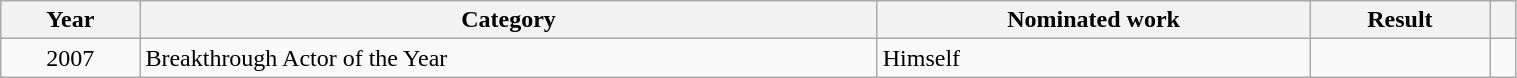<table class="wikitable" style="width:80%;">
<tr>
<th scope="row">Year</th>
<th scope="row">Category</th>
<th scope="row">Nominated work</th>
<th scope="row">Result</th>
<th scope="row"></th>
</tr>
<tr>
<td align="center">2007</td>
<td>Breakthrough Actor of the Year</td>
<td>Himself</td>
<td></td>
<td align="center"></td>
</tr>
</table>
